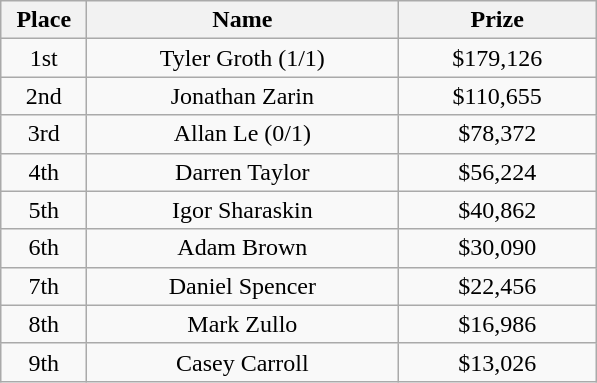<table class="wikitable">
<tr>
<th width="50">Place</th>
<th width="200">Name</th>
<th width="125">Prize</th>
</tr>
<tr>
<td align = "center">1st</td>
<td align = "center">Tyler Groth (1/1)</td>
<td align = "center">$179,126</td>
</tr>
<tr>
<td align = "center">2nd</td>
<td align = "center">Jonathan Zarin</td>
<td align = "center">$110,655</td>
</tr>
<tr>
<td align = "center">3rd</td>
<td align = "center">Allan Le (0/1)</td>
<td align = "center">$78,372</td>
</tr>
<tr>
<td align = "center">4th</td>
<td align = "center">Darren Taylor</td>
<td align = "center">$56,224</td>
</tr>
<tr>
<td align = "center">5th</td>
<td align = "center">Igor Sharaskin</td>
<td align = "center">$40,862</td>
</tr>
<tr>
<td align = "center">6th</td>
<td align = "center">Adam Brown</td>
<td align = "center">$30,090</td>
</tr>
<tr>
<td align = "center">7th</td>
<td align = "center">Daniel Spencer</td>
<td align = "center">$22,456</td>
</tr>
<tr>
<td align = "center">8th</td>
<td align = "center">Mark Zullo</td>
<td align = "center">$16,986</td>
</tr>
<tr>
<td align = "center">9th</td>
<td align = "center">Casey Carroll</td>
<td align = "center">$13,026</td>
</tr>
</table>
